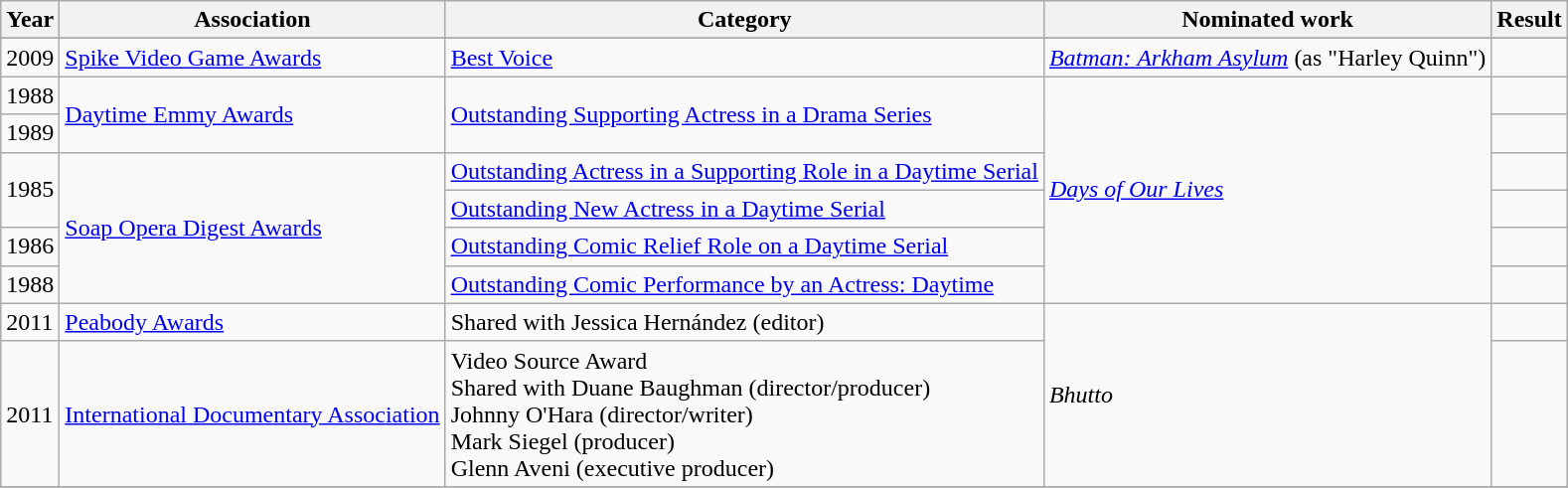<table class="wikitable sortable">
<tr>
<th>Year</th>
<th>Association</th>
<th>Category</th>
<th>Nominated work</th>
<th>Result</th>
</tr>
<tr>
</tr>
<tr>
<td>2009</td>
<td><a href='#'>Spike Video Game Awards</a></td>
<td><a href='#'>Best Voice</a></td>
<td><em><a href='#'>Batman: Arkham Asylum</a></em> (as "Harley Quinn")</td>
<td></td>
</tr>
<tr>
<td>1988</td>
<td rowspan="2"><a href='#'>Daytime Emmy Awards</a></td>
<td rowspan="2"><a href='#'>Outstanding Supporting Actress in a Drama Series</a></td>
<td rowspan="6"><em><a href='#'>Days of Our Lives</a></em></td>
<td></td>
</tr>
<tr>
<td>1989</td>
<td></td>
</tr>
<tr>
<td rowspan="2">1985</td>
<td rowspan="4"><a href='#'>Soap Opera Digest Awards</a></td>
<td><a href='#'>Outstanding Actress in a Supporting Role in a Daytime Serial</a></td>
<td></td>
</tr>
<tr>
<td><a href='#'>Outstanding New Actress in a Daytime Serial</a></td>
<td></td>
</tr>
<tr>
<td>1986</td>
<td><a href='#'>Outstanding Comic Relief Role on a Daytime Serial</a></td>
<td></td>
</tr>
<tr>
<td>1988</td>
<td><a href='#'>Outstanding Comic Performance by an Actress: Daytime</a></td>
<td></td>
</tr>
<tr>
<td>2011</td>
<td><a href='#'>Peabody Awards</a></td>
<td>Shared with Jessica Hernández (editor)</td>
<td rowspan="2"><em>Bhutto</em></td>
<td></td>
</tr>
<tr>
<td>2011</td>
<td><a href='#'>International Documentary Association</a></td>
<td>Video Source Award <br>Shared with Duane Baughman (director/producer)<br>Johnny O'Hara (director/writer)<br>Mark Siegel (producer)<br>Glenn Aveni (executive producer)</td>
<td></td>
</tr>
<tr>
</tr>
</table>
